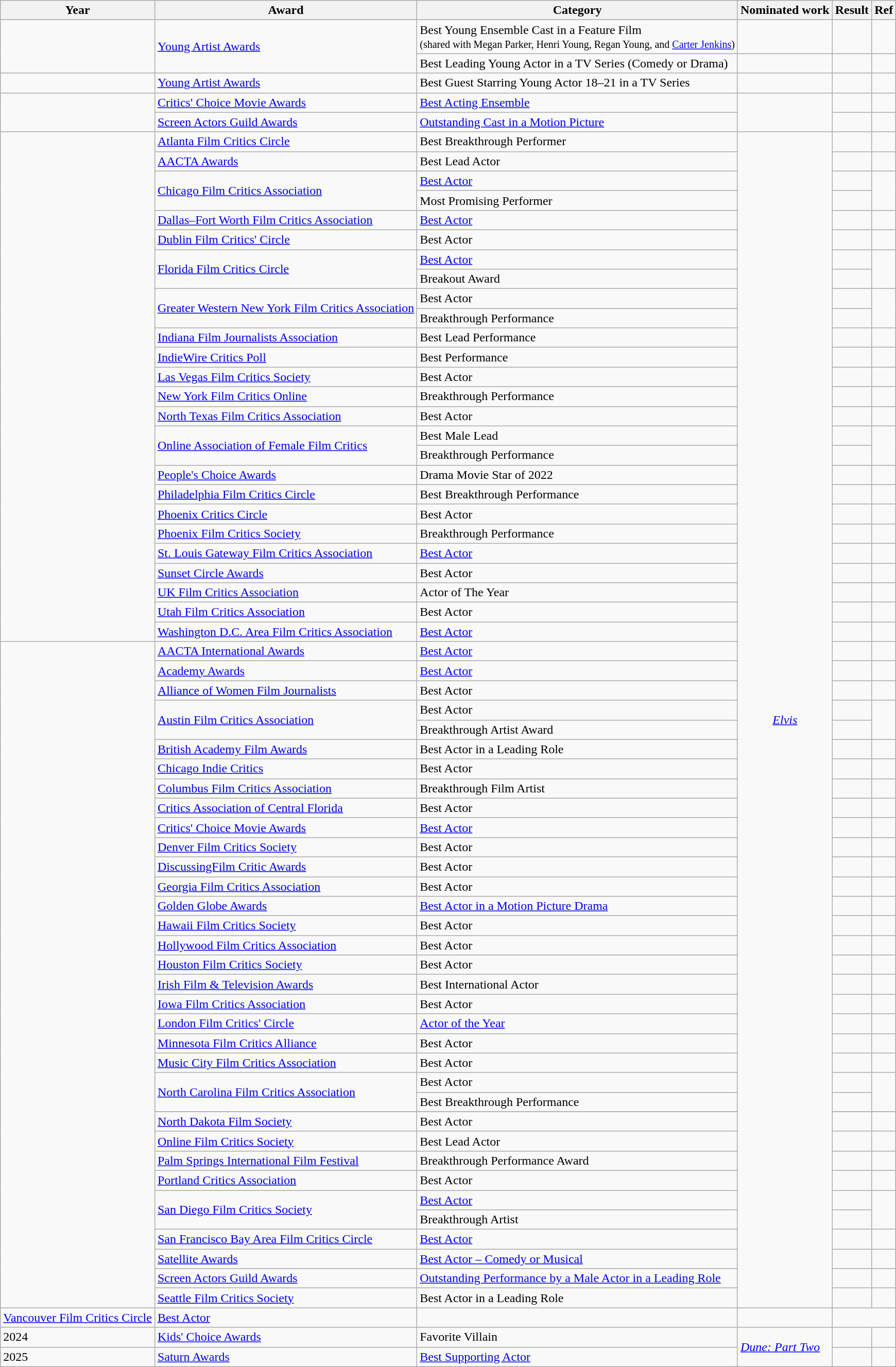<table class="wikitable sortable">
<tr>
<th>Year</th>
<th>Award</th>
<th>Category</th>
<th>Nominated work</th>
<th>Result</th>
<th>Ref</th>
</tr>
<tr>
<td rowspan="2"></td>
<td rowspan="2"><a href='#'>Young Artist Awards</a></td>
<td>Best Young Ensemble Cast in a Feature Film <br> <small>(shared with Megan Parker, Henri Young, Regan Young, and <a href='#'>Carter Jenkins</a>)</small></td>
<td><em></em></td>
<td></td>
<td style="text-align:center;"></td>
</tr>
<tr>
<td>Best Leading Young Actor in a TV Series (Comedy or Drama)</td>
<td><em></em></td>
<td></td>
<td style="text-align:center;"></td>
</tr>
<tr>
<td></td>
<td><a href='#'>Young Artist Awards</a></td>
<td>Best Guest Starring Young Actor 18–21 in a TV Series</td>
<td><em></em></td>
<td></td>
<td style="text-align:center;"></td>
</tr>
<tr>
<td rowspan=2></td>
<td><a href='#'>Critics' Choice Movie Awards</a></td>
<td><a href='#'>Best Acting Ensemble</a></td>
<td rowspan=2><em></em></td>
<td></td>
<td style="text-align:center;"></td>
</tr>
<tr>
<td><a href='#'>Screen Actors Guild Awards</a></td>
<td><a href='#'>Outstanding Cast in a Motion Picture</a></td>
<td></td>
<td style="text-align:center;"></td>
</tr>
<tr>
<td rowspan=26></td>
<td><a href='#'>Atlanta Film Critics Circle</a></td>
<td>Best Breakthrough Performer</td>
<td style="text-align:center;" rowspan=61><em><a href='#'>Elvis</a></em></td>
<td></td>
<td style="text-align:center;"></td>
</tr>
<tr>
<td><a href='#'>AACTA Awards</a></td>
<td>Best Lead Actor</td>
<td></td>
<td style="text-align:center;"></td>
</tr>
<tr>
<td rowspan="2"><a href='#'>Chicago Film Critics Association</a></td>
<td><a href='#'>Best Actor</a></td>
<td></td>
<td style="text-align:center;" rowspan="2"></td>
</tr>
<tr>
<td>Most Promising Performer</td>
<td></td>
</tr>
<tr>
<td><a href='#'>Dallas–Fort Worth Film Critics Association</a></td>
<td><a href='#'>Best Actor</a></td>
<td></td>
<td style="text-align:center;"></td>
</tr>
<tr>
<td><a href='#'>Dublin Film Critics' Circle</a></td>
<td>Best Actor</td>
<td></td>
<td style="text-align:center;"></td>
</tr>
<tr>
<td rowspan="2"><a href='#'>Florida Film Critics Circle</a></td>
<td><a href='#'>Best Actor</a></td>
<td></td>
<td style="text-align:center;" rowspan="2"></td>
</tr>
<tr>
<td>Breakout Award</td>
<td></td>
</tr>
<tr>
<td rowspan="2"><a href='#'>Greater Western New York Film Critics Association</a></td>
<td>Best Actor</td>
<td></td>
<td style="text-align:center;" rowspan="2"></td>
</tr>
<tr>
<td>Breakthrough Performance</td>
<td></td>
</tr>
<tr>
<td><a href='#'>Indiana Film Journalists Association</a></td>
<td>Best Lead Performance</td>
<td></td>
<td style="text-align:center;"></td>
</tr>
<tr>
<td><a href='#'>IndieWire Critics Poll</a></td>
<td>Best Performance</td>
<td></td>
<td style="text-align:center;"></td>
</tr>
<tr>
<td><a href='#'>Las Vegas Film Critics Society</a></td>
<td>Best Actor</td>
<td></td>
<td style="text-align:center;"></td>
</tr>
<tr>
<td><a href='#'>New York Film Critics Online</a></td>
<td>Breakthrough Performance</td>
<td></td>
<td style="text-align:center;"></td>
</tr>
<tr>
<td><a href='#'>North Texas Film Critics Association</a></td>
<td>Best Actor</td>
<td></td>
<td style="text-align:center;"></td>
</tr>
<tr>
<td rowspan="2"><a href='#'>Online Association of Female Film Critics</a></td>
<td>Best Male Lead</td>
<td></td>
<td style="text-align:center;" rowspan="2"></td>
</tr>
<tr>
<td>Breakthrough Performance</td>
<td></td>
</tr>
<tr>
<td><a href='#'>People's Choice Awards</a></td>
<td>Drama Movie Star of 2022</td>
<td></td>
<td style="text-align:center;"></td>
</tr>
<tr>
<td><a href='#'>Philadelphia Film Critics Circle</a></td>
<td>Best Breakthrough Performance</td>
<td></td>
<td style="text-align:center;"></td>
</tr>
<tr>
<td><a href='#'>Phoenix Critics Circle</a></td>
<td>Best Actor</td>
<td></td>
<td style="text-align:center;"></td>
</tr>
<tr>
<td><a href='#'>Phoenix Film Critics Society</a></td>
<td>Breakthrough Performance</td>
<td></td>
<td style="text-align: center;"></td>
</tr>
<tr>
<td><a href='#'>St. Louis Gateway Film Critics Association</a></td>
<td><a href='#'>Best Actor</a></td>
<td></td>
<td style="text-align:center;"></td>
</tr>
<tr>
<td><a href='#'>Sunset Circle Awards</a></td>
<td>Best Actor</td>
<td></td>
<td style="text-align:center;"></td>
</tr>
<tr>
<td><a href='#'>UK Film Critics Association</a></td>
<td>Actor of The Year</td>
<td></td>
<td style="text-align:center;"></td>
</tr>
<tr>
<td><a href='#'>Utah Film Critics Association</a></td>
<td>Best Actor</td>
<td></td>
<td style="text-align:center;"></td>
</tr>
<tr>
<td><a href='#'>Washington D.C. Area Film Critics Association</a></td>
<td><a href='#'>Best Actor</a></td>
<td></td>
<td style="text-align:center;"></td>
</tr>
<tr>
<td rowspan=35></td>
<td><a href='#'>AACTA International Awards</a></td>
<td><a href='#'>Best Actor</a></td>
<td></td>
<td style="text-align:center;"></td>
</tr>
<tr>
<td><a href='#'>Academy Awards</a></td>
<td><a href='#'>Best Actor</a></td>
<td></td>
<td style="text-align:center;"></td>
</tr>
<tr>
<td><a href='#'>Alliance of Women Film Journalists</a></td>
<td>Best Actor</td>
<td></td>
<td style="text-align: center;"></td>
</tr>
<tr>
<td rowspan="2"><a href='#'>Austin Film Critics Association</a></td>
<td>Best Actor</td>
<td></td>
<td style="text-align:center;" rowspan="2"></td>
</tr>
<tr>
<td>Breakthrough Artist Award</td>
<td></td>
</tr>
<tr>
<td><a href='#'>British Academy Film Awards</a></td>
<td>Best Actor in a Leading Role</td>
<td></td>
<td style="text-align:center;"></td>
</tr>
<tr>
<td><a href='#'>Chicago Indie Critics</a></td>
<td>Best Actor</td>
<td></td>
<td style="text-align:center;"></td>
</tr>
<tr>
<td><a href='#'>Columbus Film Critics Association</a></td>
<td>Breakthrough Film Artist</td>
<td></td>
<td style="text-align:center;"></td>
</tr>
<tr>
<td><a href='#'>Critics Association of Central Florida</a></td>
<td>Best Actor</td>
<td></td>
<td style="text-align:center;"></td>
</tr>
<tr>
<td><a href='#'>Critics' Choice Movie Awards</a></td>
<td><a href='#'>Best Actor</a></td>
<td></td>
<td style="text-align:center;"></td>
</tr>
<tr>
<td><a href='#'>Denver Film Critics Society</a></td>
<td>Best Actor</td>
<td></td>
<td style="text-align:center;"></td>
</tr>
<tr>
<td><a href='#'>DiscussingFilm Critic Awards</a></td>
<td>Best Actor</td>
<td></td>
<td style="text-align:center;"></td>
</tr>
<tr>
<td><a href='#'>Georgia Film Critics Association</a></td>
<td>Best Actor</td>
<td></td>
<td style="text-align:center;"></td>
</tr>
<tr>
<td><a href='#'>Golden Globe Awards</a></td>
<td><a href='#'>Best Actor in a Motion Picture  Drama</a></td>
<td></td>
<td style="text-align:center;"></td>
</tr>
<tr>
<td><a href='#'>Hawaii Film Critics Society</a></td>
<td>Best Actor</td>
<td></td>
<td style="text-align:center;"></td>
</tr>
<tr>
<td><a href='#'>Hollywood Film Critics Association</a></td>
<td>Best Actor</td>
<td></td>
<td style="text-align:center;"></td>
</tr>
<tr>
<td><a href='#'>Houston Film Critics Society</a></td>
<td>Best Actor</td>
<td></td>
<td style="text-align:center;"></td>
</tr>
<tr>
<td><a href='#'>Irish Film & Television Awards</a></td>
<td>Best International Actor</td>
<td></td>
<td style="text-align:center;"></td>
</tr>
<tr>
<td><a href='#'>Iowa Film Critics Association</a></td>
<td>Best Actor</td>
<td></td>
<td style="text-align:center;"></td>
</tr>
<tr>
<td><a href='#'>London Film Critics' Circle</a></td>
<td><a href='#'>Actor of the Year</a></td>
<td></td>
<td style="text-align:center;"></td>
</tr>
<tr>
<td><a href='#'>Minnesota Film Critics Alliance</a></td>
<td>Best Actor</td>
<td></td>
<td style="text-align:center;"></td>
</tr>
<tr>
<td><a href='#'>Music City Film Critics Association</a></td>
<td>Best Actor</td>
<td></td>
<td style="text-align:center;"></td>
</tr>
<tr>
<td rowspan="2"><a href='#'>North Carolina Film Critics Association</a></td>
<td>Best Actor</td>
<td></td>
<td style="text-align:center;" rowspan="2"></td>
</tr>
<tr>
<td>Best Breakthrough Performance</td>
<td></td>
</tr>
<tr>
</tr>
<tr>
<td><a href='#'>North Dakota Film Society</a></td>
<td>Best Actor</td>
<td></td>
<td style="text-align:center;"></td>
</tr>
<tr>
<td><a href='#'>Online Film Critics Society</a></td>
<td>Best Lead Actor</td>
<td></td>
<td style="text-align:center;"></td>
</tr>
<tr>
<td><a href='#'>Palm Springs International Film Festival</a></td>
<td>Breakthrough Performance Award</td>
<td></td>
<td style="text-align:center;"></td>
</tr>
<tr>
<td><a href='#'>Portland Critics Association</a></td>
<td>Best Actor</td>
<td></td>
<td style="text-align:center;"></td>
</tr>
<tr>
<td rowspan="2"><a href='#'>San Diego Film Critics Society</a></td>
<td><a href='#'>Best Actor</a></td>
<td></td>
<td style="text-align:center;" rowspan="2"></td>
</tr>
<tr>
<td>Breakthrough Artist</td>
<td></td>
</tr>
<tr>
<td><a href='#'>San Francisco Bay Area Film Critics Circle</a></td>
<td><a href='#'>Best Actor</a></td>
<td></td>
<td style="text-align:center;"></td>
</tr>
<tr>
<td><a href='#'>Satellite Awards</a></td>
<td><a href='#'>Best Actor – Comedy or Musical</a></td>
<td></td>
<td style="text-align:center;"></td>
</tr>
<tr>
<td><a href='#'>Screen Actors Guild Awards</a></td>
<td><a href='#'>Outstanding Performance by a Male Actor in a Leading Role</a></td>
<td></td>
<td style="text-align:center;"></td>
</tr>
<tr>
<td><a href='#'>Seattle Film Critics Society</a></td>
<td>Best Actor in a Leading Role</td>
<td></td>
<td style="text-align:center;"></td>
</tr>
<tr>
<td><a href='#'>Vancouver Film Critics Circle</a></td>
<td><a href='#'>Best Actor</a></td>
<td></td>
<td style="text-align:center;"></td>
</tr>
<tr>
<td>2024</td>
<td><a href='#'>Kids' Choice Awards</a></td>
<td>Favorite Villain</td>
<td rowspan="2"><em><a href='#'>Dune: Part Two</a></em></td>
<td></td>
<td style="text-align:center;"></td>
</tr>
<tr>
<td>2025</td>
<td><a href='#'>Saturn Awards</a></td>
<td><a href='#'>Best Supporting Actor</a></td>
<td></td>
<td></td>
</tr>
</table>
